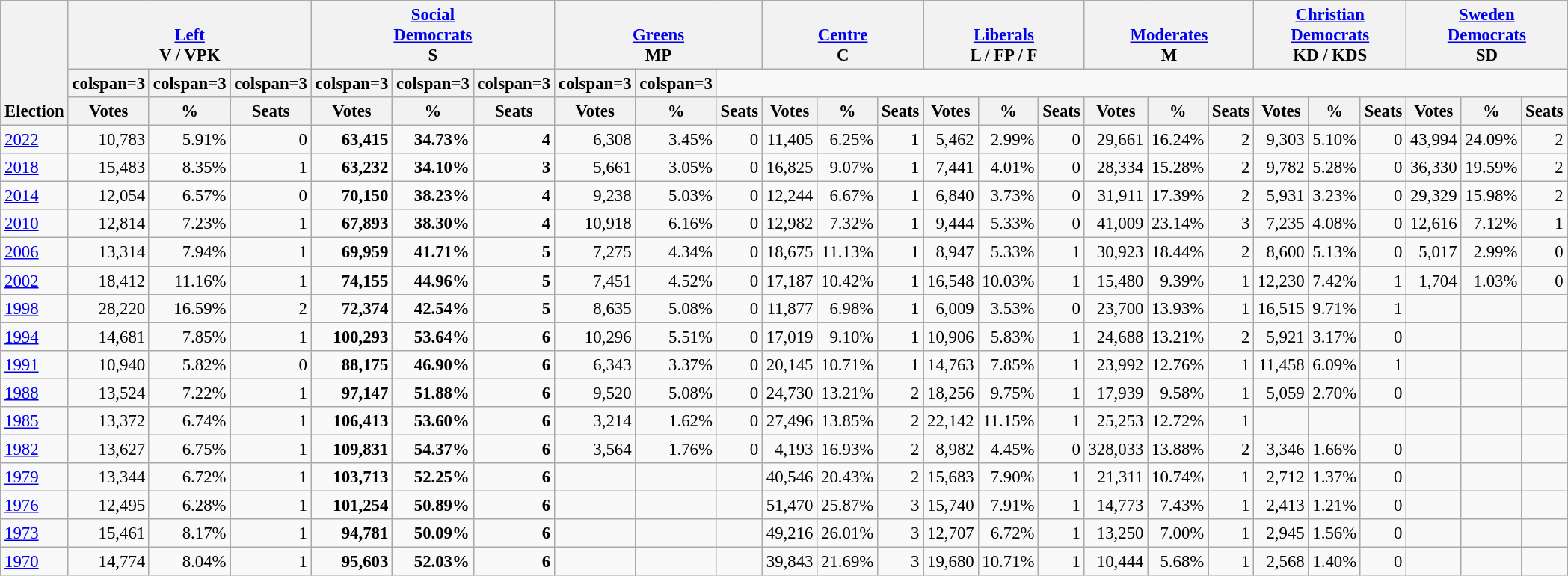<table class="wikitable" border="1" style="font-size:95%; text-align:right;">
<tr>
<th style="text-align:left;" valign=bottom rowspan=3>Election</th>
<th valign=bottom colspan=3><a href='#'>Left</a><br>V / VPK</th>
<th valign=bottom colspan=3><a href='#'>Social<br>Democrats</a><br>S</th>
<th valign=bottom colspan=3><a href='#'>Greens</a><br>MP</th>
<th valign=bottom colspan=3><a href='#'>Centre</a><br>C</th>
<th valign=bottom colspan=3><a href='#'>Liberals</a><br>L / FP / F</th>
<th valign=bottom colspan=3><a href='#'>Moderates</a><br>M</th>
<th valign=bottom colspan=3><a href='#'>Christian<br>Democrats</a><br>KD / KDS</th>
<th valign=bottom colspan=3><a href='#'>Sweden<br>Democrats</a><br>SD</th>
</tr>
<tr>
<th>colspan=3 </th>
<th>colspan=3 </th>
<th>colspan=3 </th>
<th>colspan=3 </th>
<th>colspan=3 </th>
<th>colspan=3 </th>
<th>colspan=3 </th>
<th>colspan=3 </th>
</tr>
<tr>
<th>Votes</th>
<th>%</th>
<th>Seats</th>
<th>Votes</th>
<th>%</th>
<th>Seats</th>
<th>Votes</th>
<th>%</th>
<th>Seats</th>
<th>Votes</th>
<th>%</th>
<th>Seats</th>
<th>Votes</th>
<th>%</th>
<th>Seats</th>
<th>Votes</th>
<th>%</th>
<th>Seats</th>
<th>Votes</th>
<th>%</th>
<th>Seats</th>
<th>Votes</th>
<th>%</th>
<th>Seats</th>
</tr>
<tr>
<td align=left><a href='#'>2022</a></td>
<td>10,783</td>
<td>5.91%</td>
<td>0</td>
<td><strong>63,415</strong></td>
<td><strong>34.73%</strong></td>
<td><strong>4</strong></td>
<td>6,308</td>
<td>3.45%</td>
<td>0</td>
<td>11,405</td>
<td>6.25%</td>
<td>1</td>
<td>5,462</td>
<td>2.99%</td>
<td>0</td>
<td>29,661</td>
<td>16.24%</td>
<td>2</td>
<td>9,303</td>
<td>5.10%</td>
<td>0</td>
<td>43,994</td>
<td>24.09%</td>
<td>2</td>
</tr>
<tr>
<td align=left><a href='#'>2018</a></td>
<td>15,483</td>
<td>8.35%</td>
<td>1</td>
<td><strong>63,232</strong></td>
<td><strong>34.10%</strong></td>
<td><strong>3</strong></td>
<td>5,661</td>
<td>3.05%</td>
<td>0</td>
<td>16,825</td>
<td>9.07%</td>
<td>1</td>
<td>7,441</td>
<td>4.01%</td>
<td>0</td>
<td>28,334</td>
<td>15.28%</td>
<td>2</td>
<td>9,782</td>
<td>5.28%</td>
<td>0</td>
<td>36,330</td>
<td>19.59%</td>
<td>2</td>
</tr>
<tr>
<td align=left><a href='#'>2014</a></td>
<td>12,054</td>
<td>6.57%</td>
<td>0</td>
<td><strong>70,150</strong></td>
<td><strong>38.23%</strong></td>
<td><strong>4</strong></td>
<td>9,238</td>
<td>5.03%</td>
<td>0</td>
<td>12,244</td>
<td>6.67%</td>
<td>1</td>
<td>6,840</td>
<td>3.73%</td>
<td>0</td>
<td>31,911</td>
<td>17.39%</td>
<td>2</td>
<td>5,931</td>
<td>3.23%</td>
<td>0</td>
<td>29,329</td>
<td>15.98%</td>
<td>2</td>
</tr>
<tr>
<td align=left><a href='#'>2010</a></td>
<td>12,814</td>
<td>7.23%</td>
<td>1</td>
<td><strong>67,893</strong></td>
<td><strong>38.30%</strong></td>
<td><strong>4</strong></td>
<td>10,918</td>
<td>6.16%</td>
<td>0</td>
<td>12,982</td>
<td>7.32%</td>
<td>1</td>
<td>9,444</td>
<td>5.33%</td>
<td>0</td>
<td>41,009</td>
<td>23.14%</td>
<td>3</td>
<td>7,235</td>
<td>4.08%</td>
<td>0</td>
<td>12,616</td>
<td>7.12%</td>
<td>1</td>
</tr>
<tr>
<td align=left><a href='#'>2006</a></td>
<td>13,314</td>
<td>7.94%</td>
<td>1</td>
<td><strong>69,959</strong></td>
<td><strong>41.71%</strong></td>
<td><strong>5</strong></td>
<td>7,275</td>
<td>4.34%</td>
<td>0</td>
<td>18,675</td>
<td>11.13%</td>
<td>1</td>
<td>8,947</td>
<td>5.33%</td>
<td>1</td>
<td>30,923</td>
<td>18.44%</td>
<td>2</td>
<td>8,600</td>
<td>5.13%</td>
<td>0</td>
<td>5,017</td>
<td>2.99%</td>
<td>0</td>
</tr>
<tr>
<td align=left><a href='#'>2002</a></td>
<td>18,412</td>
<td>11.16%</td>
<td>1</td>
<td><strong>74,155</strong></td>
<td><strong>44.96%</strong></td>
<td><strong>5</strong></td>
<td>7,451</td>
<td>4.52%</td>
<td>0</td>
<td>17,187</td>
<td>10.42%</td>
<td>1</td>
<td>16,548</td>
<td>10.03%</td>
<td>1</td>
<td>15,480</td>
<td>9.39%</td>
<td>1</td>
<td>12,230</td>
<td>7.42%</td>
<td>1</td>
<td>1,704</td>
<td>1.03%</td>
<td>0</td>
</tr>
<tr>
<td align=left><a href='#'>1998</a></td>
<td>28,220</td>
<td>16.59%</td>
<td>2</td>
<td><strong>72,374</strong></td>
<td><strong>42.54%</strong></td>
<td><strong>5</strong></td>
<td>8,635</td>
<td>5.08%</td>
<td>0</td>
<td>11,877</td>
<td>6.98%</td>
<td>1</td>
<td>6,009</td>
<td>3.53%</td>
<td>0</td>
<td>23,700</td>
<td>13.93%</td>
<td>1</td>
<td>16,515</td>
<td>9.71%</td>
<td>1</td>
<td></td>
<td></td>
<td></td>
</tr>
<tr>
<td align=left><a href='#'>1994</a></td>
<td>14,681</td>
<td>7.85%</td>
<td>1</td>
<td><strong>100,293</strong></td>
<td><strong>53.64%</strong></td>
<td><strong>6</strong></td>
<td>10,296</td>
<td>5.51%</td>
<td>0</td>
<td>17,019</td>
<td>9.10%</td>
<td>1</td>
<td>10,906</td>
<td>5.83%</td>
<td>1</td>
<td>24,688</td>
<td>13.21%</td>
<td>2</td>
<td>5,921</td>
<td>3.17%</td>
<td>0</td>
<td></td>
<td></td>
<td></td>
</tr>
<tr>
<td align=left><a href='#'>1991</a></td>
<td>10,940</td>
<td>5.82%</td>
<td>0</td>
<td><strong>88,175</strong></td>
<td><strong>46.90%</strong></td>
<td><strong>6</strong></td>
<td>6,343</td>
<td>3.37%</td>
<td>0</td>
<td>20,145</td>
<td>10.71%</td>
<td>1</td>
<td>14,763</td>
<td>7.85%</td>
<td>1</td>
<td>23,992</td>
<td>12.76%</td>
<td>1</td>
<td>11,458</td>
<td>6.09%</td>
<td>1</td>
<td></td>
<td></td>
<td></td>
</tr>
<tr>
<td align=left><a href='#'>1988</a></td>
<td>13,524</td>
<td>7.22%</td>
<td>1</td>
<td><strong>97,147</strong></td>
<td><strong>51.88%</strong></td>
<td><strong>6</strong></td>
<td>9,520</td>
<td>5.08%</td>
<td>0</td>
<td>24,730</td>
<td>13.21%</td>
<td>2</td>
<td>18,256</td>
<td>9.75%</td>
<td>1</td>
<td>17,939</td>
<td>9.58%</td>
<td>1</td>
<td>5,059</td>
<td>2.70%</td>
<td>0</td>
<td></td>
<td></td>
<td></td>
</tr>
<tr>
<td align=left><a href='#'>1985</a></td>
<td>13,372</td>
<td>6.74%</td>
<td>1</td>
<td><strong>106,413</strong></td>
<td><strong>53.60%</strong></td>
<td><strong>6</strong></td>
<td>3,214</td>
<td>1.62%</td>
<td>0</td>
<td>27,496</td>
<td>13.85%</td>
<td>2</td>
<td>22,142</td>
<td>11.15%</td>
<td>1</td>
<td>25,253</td>
<td>12.72%</td>
<td>1</td>
<td></td>
<td></td>
<td></td>
<td></td>
<td></td>
<td></td>
</tr>
<tr>
<td align=left><a href='#'>1982</a></td>
<td>13,627</td>
<td>6.75%</td>
<td>1</td>
<td><strong>109,831</strong></td>
<td><strong>54.37%</strong></td>
<td><strong>6</strong></td>
<td>3,564</td>
<td>1.76%</td>
<td>0</td>
<td>4,193</td>
<td>16.93%</td>
<td>2</td>
<td>8,982</td>
<td>4.45%</td>
<td>0</td>
<td>328,033</td>
<td>13.88%</td>
<td>2</td>
<td>3,346</td>
<td>1.66%</td>
<td>0</td>
<td></td>
<td></td>
<td></td>
</tr>
<tr>
<td align=left><a href='#'>1979</a></td>
<td>13,344</td>
<td>6.72%</td>
<td>1</td>
<td><strong>103,713</strong></td>
<td><strong>52.25%</strong></td>
<td><strong>6</strong></td>
<td></td>
<td></td>
<td></td>
<td>40,546</td>
<td>20.43%</td>
<td>2</td>
<td>15,683</td>
<td>7.90%</td>
<td>1</td>
<td>21,311</td>
<td>10.74%</td>
<td>1</td>
<td>2,712</td>
<td>1.37%</td>
<td>0</td>
<td></td>
<td></td>
<td></td>
</tr>
<tr>
<td align=left><a href='#'>1976</a></td>
<td>12,495</td>
<td>6.28%</td>
<td>1</td>
<td><strong>101,254</strong></td>
<td><strong>50.89%</strong></td>
<td><strong>6</strong></td>
<td></td>
<td></td>
<td></td>
<td>51,470</td>
<td>25.87%</td>
<td>3</td>
<td>15,740</td>
<td>7.91%</td>
<td>1</td>
<td>14,773</td>
<td>7.43%</td>
<td>1</td>
<td>2,413</td>
<td>1.21%</td>
<td>0</td>
<td></td>
<td></td>
<td></td>
</tr>
<tr>
<td align=left><a href='#'>1973</a></td>
<td>15,461</td>
<td>8.17%</td>
<td>1</td>
<td><strong>94,781</strong></td>
<td><strong>50.09%</strong></td>
<td><strong>6</strong></td>
<td></td>
<td></td>
<td></td>
<td>49,216</td>
<td>26.01%</td>
<td>3</td>
<td>12,707</td>
<td>6.72%</td>
<td>1</td>
<td>13,250</td>
<td>7.00%</td>
<td>1</td>
<td>2,945</td>
<td>1.56%</td>
<td>0</td>
<td></td>
<td></td>
<td></td>
</tr>
<tr>
<td align=left><a href='#'>1970</a></td>
<td>14,774</td>
<td>8.04%</td>
<td>1</td>
<td><strong>95,603</strong></td>
<td><strong>52.03%</strong></td>
<td><strong>6</strong></td>
<td></td>
<td></td>
<td></td>
<td>39,843</td>
<td>21.69%</td>
<td>3</td>
<td>19,680</td>
<td>10.71%</td>
<td>1</td>
<td>10,444</td>
<td>5.68%</td>
<td>1</td>
<td>2,568</td>
<td>1.40%</td>
<td>0</td>
<td></td>
<td></td>
<td></td>
</tr>
</table>
